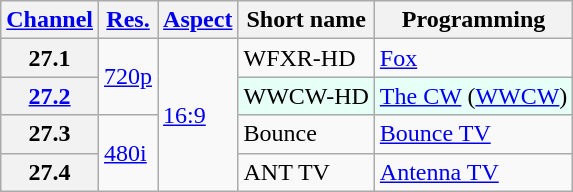<table class="wikitable">
<tr>
<th scope = "col"><a href='#'>Channel</a></th>
<th scope = "col"><a href='#'>Res.</a></th>
<th scope = "col"><a href='#'>Aspect</a></th>
<th scope = "col">Short name</th>
<th scope = "col">Programming</th>
</tr>
<tr>
<th scope = "row">27.1</th>
<td rowspan="2"><a href='#'>720p</a></td>
<td rowspan="4"><a href='#'>16:9</a></td>
<td>WFXR-HD</td>
<td><a href='#'>Fox</a></td>
</tr>
<tr style="background-color: #E6FFF7;">
<th scope = "row"><a href='#'>27.2</a></th>
<td>WWCW-HD</td>
<td><a href='#'>The CW</a> (<a href='#'>WWCW</a>)</td>
</tr>
<tr>
<th scope = "row">27.3</th>
<td rowspan=2><a href='#'>480i</a></td>
<td>Bounce</td>
<td><a href='#'>Bounce TV</a></td>
</tr>
<tr>
<th scope = "row">27.4</th>
<td>ANT TV</td>
<td><a href='#'>Antenna TV</a></td>
</tr>
</table>
